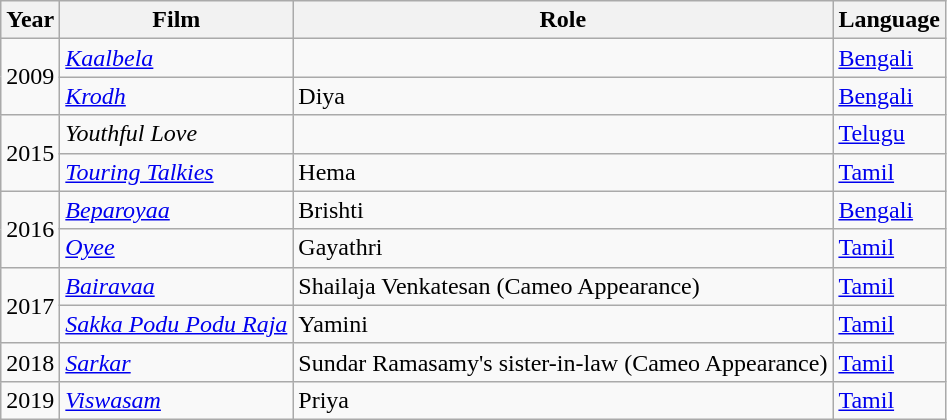<table class="wikitable sortable">
<tr>
<th>Year</th>
<th>Film</th>
<th>Role</th>
<th>Language</th>
</tr>
<tr>
<td rowspan="2">2009</td>
<td><em><a href='#'>Kaalbela</a></em></td>
<td></td>
<td><a href='#'>Bengali</a></td>
</tr>
<tr>
<td><em><a href='#'>Krodh</a></em></td>
<td>Diya</td>
<td><a href='#'>Bengali</a></td>
</tr>
<tr>
<td rowspan="2">2015</td>
<td><em>Youthful Love</em></td>
<td></td>
<td><a href='#'>Telugu</a></td>
</tr>
<tr>
<td><em><a href='#'>Touring Talkies</a></em></td>
<td>Hema</td>
<td><a href='#'>Tamil</a></td>
</tr>
<tr>
<td rowspan="2">2016</td>
<td><em><a href='#'>Beparoyaa</a></em></td>
<td>Brishti</td>
<td><a href='#'>Bengali</a></td>
</tr>
<tr>
<td><em><a href='#'>Oyee</a></em></td>
<td>Gayathri</td>
<td><a href='#'>Tamil</a></td>
</tr>
<tr>
<td rowspan="2">2017</td>
<td><em><a href='#'>Bairavaa</a></em></td>
<td>Shailaja Venkatesan (Cameo Appearance)</td>
<td><a href='#'>Tamil</a></td>
</tr>
<tr>
<td><em><a href='#'>Sakka Podu Podu Raja</a></em></td>
<td>Yamini</td>
<td><a href='#'>Tamil</a></td>
</tr>
<tr>
<td>2018</td>
<td><em><a href='#'>Sarkar</a></em></td>
<td>Sundar Ramasamy's sister-in-law (Cameo Appearance)</td>
<td><a href='#'>Tamil</a></td>
</tr>
<tr>
<td>2019</td>
<td><em><a href='#'>Viswasam</a></em></td>
<td>Priya</td>
<td><a href='#'>Tamil</a></td>
</tr>
</table>
